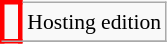<table class="wikitable" style="text-align:center; font-size:90%;">
<tr>
<td style="border: 3px solid red"> </td>
<td>Hosting edition</td>
</tr>
<tr>
</tr>
</table>
